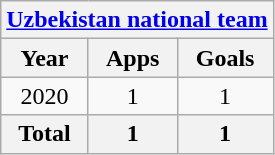<table class="wikitable" style="text-align:center">
<tr>
<th colspan=3><a href='#'>Uzbekistan national team</a></th>
</tr>
<tr>
<th>Year</th>
<th>Apps</th>
<th>Goals</th>
</tr>
<tr>
<td>2020</td>
<td>1</td>
<td>1</td>
</tr>
<tr>
<th>Total</th>
<th>1</th>
<th>1</th>
</tr>
</table>
